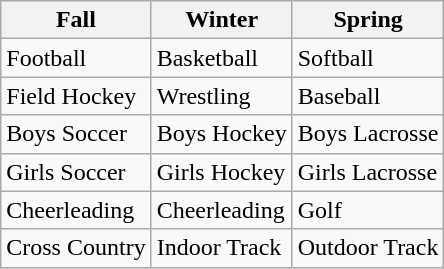<table class="wikitable">
<tr>
<th>Fall</th>
<th>Winter</th>
<th>Spring</th>
</tr>
<tr>
<td>Football</td>
<td>Basketball</td>
<td>Softball</td>
</tr>
<tr>
<td>Field Hockey</td>
<td>Wrestling</td>
<td>Baseball</td>
</tr>
<tr>
<td>Boys Soccer</td>
<td>Boys Hockey</td>
<td>Boys Lacrosse</td>
</tr>
<tr>
<td>Girls Soccer</td>
<td>Girls Hockey</td>
<td>Girls Lacrosse</td>
</tr>
<tr>
<td>Cheerleading</td>
<td>Cheerleading</td>
<td>Golf</td>
</tr>
<tr>
<td>Cross Country</td>
<td>Indoor Track</td>
<td>Outdoor Track</td>
</tr>
</table>
